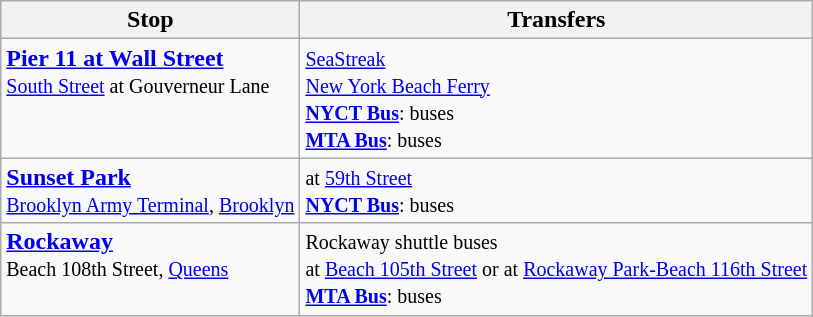<table class=wikitable>
<tr>
<th>Stop</th>
<th>Transfers</th>
</tr>
<tr>
<td valign=top><strong><a href='#'>Pier 11 at Wall Street</a></strong><br><small><a href='#'>South Street</a> at Gouverneur Lane</small><br><small></small></td>
<td><small><a href='#'>SeaStreak</a><br><a href='#'>New York Beach Ferry</a><br><strong><a href='#'>NYCT Bus</a></strong>:  buses <br><strong><a href='#'>MTA Bus</a></strong>:  buses</small></td>
</tr>
<tr>
<td valign=top><strong><a href='#'>Sunset Park</a></strong><br><small><a href='#'>Brooklyn Army Terminal</a>, <a href='#'>Brooklyn</a></small><br><small></small></td>
<td><small> at <a href='#'>59th Street</a><br><strong><a href='#'>NYCT Bus</a></strong>:  buses</small></td>
</tr>
<tr>
<td valign=top><strong><a href='#'>Rockaway</a></strong><br><small>Beach 108th Street, <a href='#'>Queens</a></small><br><small></small></td>
<td><small>Rockaway shuttle buses<br> at <a href='#'>Beach 105th Street</a> or at <a href='#'>Rockaway Park-Beach 116th Street</a><br><strong><a href='#'>MTA Bus</a></strong>:  buses</small></td>
</tr>
</table>
